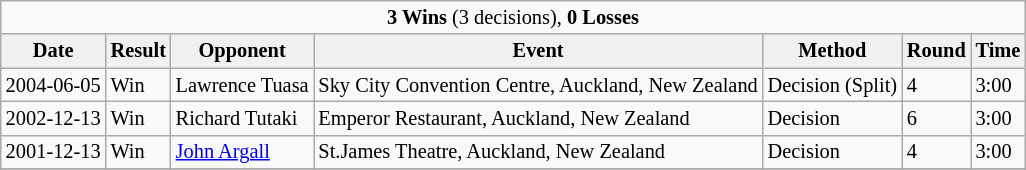<table class="wikitable" style="margin:0.5em auto; font-size:85%">
<tr>
<td style="text-align: center" colspan=8><strong>3 Wins</strong> (3 decisions), <strong>0 Losses</strong></td>
</tr>
<tr>
<td align="center" style="border-style: none none solid solid; background: #f0f0f0"><strong>Date</strong></td>
<td align="center" style="border-style: none none solid solid; background: #f0f0f0"><strong>Result</strong></td>
<td align="center" style="border-style: none none solid solid; background: #f0f0f0"><strong>Opponent</strong></td>
<td align="center" style="border-style: none none solid solid; background: #f0f0f0"><strong>Event</strong></td>
<td align="center" style="border-style: none none solid solid; background: #f0f0f0"><strong>Method</strong></td>
<td align="center" style="border-style: none none solid solid; background: #f0f0f0"><strong>Round</strong></td>
<td align="center" style="border-style: none none solid solid; background: #f0f0f0"><strong>Time</strong></td>
</tr>
<tr>
<td>2004-06-05</td>
<td> Win</td>
<td> Lawrence Tuasa</td>
<td>Sky City Convention Centre, Auckland, New Zealand</td>
<td>Decision (Split)</td>
<td>4</td>
<td>3:00</td>
</tr>
<tr>
<td>2002-12-13</td>
<td> Win</td>
<td> Richard Tutaki</td>
<td>Emperor Restaurant, Auckland, New Zealand</td>
<td>Decision</td>
<td>6</td>
<td>3:00</td>
</tr>
<tr>
<td>2001-12-13</td>
<td>Win</td>
<td> <a href='#'>John Argall</a></td>
<td>St.James Theatre, Auckland, New Zealand</td>
<td>Decision</td>
<td>4</td>
<td>3:00</td>
</tr>
<tr>
</tr>
</table>
